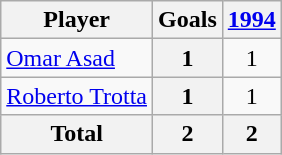<table class="wikitable sortable" style="text-align:center;">
<tr>
<th>Player</th>
<th>Goals</th>
<th><a href='#'>1994</a></th>
</tr>
<tr>
<td align="left"> <a href='#'>Omar Asad</a></td>
<th>1</th>
<td>1</td>
</tr>
<tr>
<td align="left"> <a href='#'>Roberto Trotta</a></td>
<th>1</th>
<td>1</td>
</tr>
<tr class="sortbottom">
<th>Total</th>
<th>2</th>
<th>2</th>
</tr>
</table>
